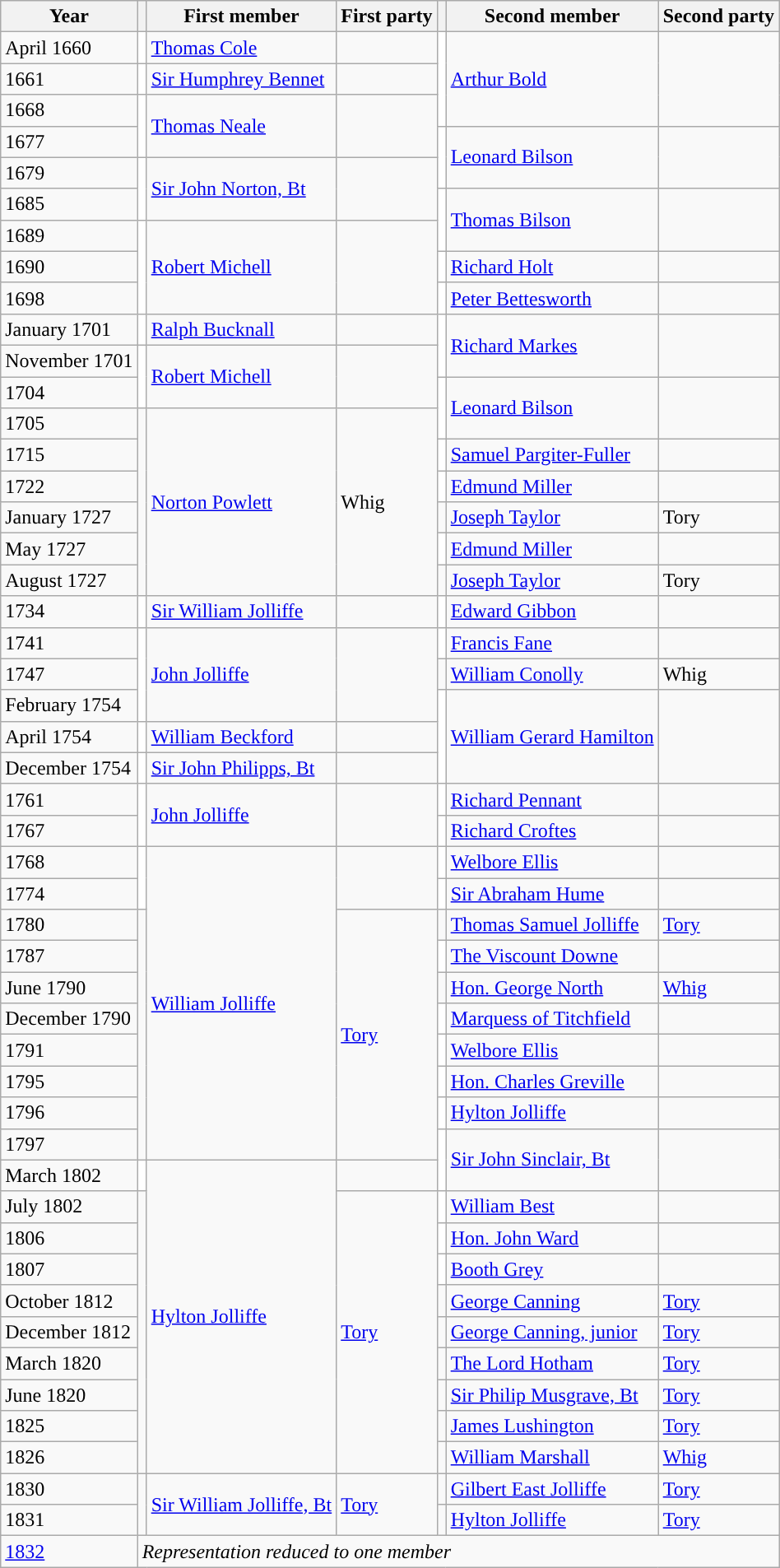<table class="wikitable">
<tr>
<th>Year</th>
<th></th>
<th>First member</th>
<th>First party</th>
<th></th>
<th>Second member</th>
<th>Second party</th>
</tr>
<tr>
<td>April 1660</td>
<td style="color:inherit;background-color: white"></td>
<td><a href='#'>Thomas Cole</a></td>
<td></td>
<td rowspan="3" style="color:inherit;background-color: white"></td>
<td rowspan="3"><a href='#'>Arthur Bold</a></td>
<td rowspan="3"></td>
</tr>
<tr>
<td>1661</td>
<td style="color:inherit;background-color: white"></td>
<td><a href='#'>Sir Humphrey Bennet</a></td>
<td></td>
</tr>
<tr>
<td>1668</td>
<td rowspan="2" style="color:inherit;background-color: white"></td>
<td rowspan="2"><a href='#'>Thomas Neale</a></td>
<td rowspan="2"></td>
</tr>
<tr>
<td>1677</td>
<td rowspan="2" style="color:inherit;background-color: white"></td>
<td rowspan="2"><a href='#'>Leonard Bilson</a></td>
<td rowspan="2"></td>
</tr>
<tr>
<td>1679</td>
<td rowspan="2" style="color:inherit;background-color: white"></td>
<td rowspan="2"><a href='#'>Sir John Norton, Bt</a></td>
<td rowspan="2"></td>
</tr>
<tr>
<td>1685</td>
<td rowspan="2" style="color:inherit;background-color: white"></td>
<td rowspan="2"><a href='#'>Thomas Bilson</a></td>
<td rowspan="2"></td>
</tr>
<tr>
<td>1689</td>
<td rowspan="3" style="color:inherit;background-color: white"></td>
<td rowspan="3"><a href='#'>Robert Michell</a></td>
<td rowspan="3"></td>
</tr>
<tr>
<td>1690</td>
<td style="color:inherit;background-color: white"></td>
<td><a href='#'>Richard Holt</a></td>
<td></td>
</tr>
<tr>
<td>1698</td>
<td style="color:inherit;background-color: white"></td>
<td><a href='#'>Peter Bettesworth</a></td>
<td></td>
</tr>
<tr>
<td>January 1701</td>
<td style="color:inherit;background-color: white"></td>
<td><a href='#'>Ralph Bucknall</a></td>
<td></td>
<td rowspan="2" style="color:inherit;background-color: white"></td>
<td rowspan="2"><a href='#'>Richard Markes</a></td>
<td rowspan="2"></td>
</tr>
<tr>
<td>November 1701</td>
<td rowspan="2" style="color:inherit;background-color: white"></td>
<td rowspan="2"><a href='#'>Robert Michell</a></td>
<td rowspan="2"></td>
</tr>
<tr>
<td>1704</td>
<td rowspan="2" style="color:inherit;background-color: white"></td>
<td rowspan="2"><a href='#'>Leonard Bilson</a></td>
<td rowspan="2"></td>
</tr>
<tr>
<td>1705</td>
<td rowspan="6" style="color:inherit;background-color: "></td>
<td rowspan="6"><a href='#'>Norton Powlett</a></td>
<td rowspan="6">Whig</td>
</tr>
<tr>
<td>1715</td>
<td style="color:inherit;background-color: white"></td>
<td><a href='#'>Samuel Pargiter-Fuller</a></td>
<td></td>
</tr>
<tr>
<td>1722</td>
<td style="color:inherit;background-color: white"></td>
<td><a href='#'>Edmund Miller</a></td>
<td></td>
</tr>
<tr>
<td>January 1727</td>
<td style="color:inherit;background-color: "></td>
<td><a href='#'>Joseph Taylor</a></td>
<td>Tory</td>
</tr>
<tr>
<td>May 1727</td>
<td style="color:inherit;background-color: white"></td>
<td><a href='#'>Edmund Miller</a></td>
<td></td>
</tr>
<tr>
<td>August 1727</td>
<td style="color:inherit;background-color: "></td>
<td><a href='#'>Joseph Taylor</a></td>
<td>Tory</td>
</tr>
<tr>
<td>1734</td>
<td style="color:inherit;background-color: white"></td>
<td><a href='#'>Sir William Jolliffe</a></td>
<td></td>
<td style="color:inherit;background-color: white"></td>
<td><a href='#'>Edward Gibbon</a></td>
<td></td>
</tr>
<tr>
<td>1741</td>
<td rowspan="3" style="color:inherit;background-color: white"></td>
<td rowspan="3"><a href='#'>John Jolliffe</a></td>
<td rowspan="3"></td>
<td style="color:inherit;background-color: white"></td>
<td><a href='#'>Francis Fane</a></td>
<td></td>
</tr>
<tr>
<td>1747</td>
<td style="color:inherit;background-color: "></td>
<td><a href='#'>William Conolly</a></td>
<td>Whig</td>
</tr>
<tr>
<td>February 1754</td>
<td rowspan="3" style="color:inherit;background-color: white"></td>
<td rowspan="3"><a href='#'>William Gerard Hamilton</a></td>
<td rowspan="3"></td>
</tr>
<tr>
<td>April 1754</td>
<td style="color:inherit;background-color: white"></td>
<td><a href='#'>William Beckford</a></td>
<td></td>
</tr>
<tr>
<td>December 1754</td>
<td style="color:inherit;background-color: white"></td>
<td><a href='#'>Sir John Philipps, Bt</a></td>
<td></td>
</tr>
<tr>
<td>1761</td>
<td rowspan="2" style="color:inherit;background-color: white"></td>
<td rowspan="2"><a href='#'>John Jolliffe</a></td>
<td rowspan="2"></td>
<td style="color:inherit;background-color: white"></td>
<td><a href='#'>Richard Pennant</a></td>
<td></td>
</tr>
<tr>
<td>1767</td>
<td style="color:inherit;background-color: white"></td>
<td><a href='#'>Richard Croftes</a></td>
<td></td>
</tr>
<tr>
<td>1768</td>
<td rowspan="2" style="color:inherit;background-color: white"></td>
<td rowspan="10"><a href='#'>William Jolliffe</a></td>
<td rowspan="2"></td>
<td style="color:inherit;background-color: white"></td>
<td><a href='#'>Welbore Ellis</a></td>
<td></td>
</tr>
<tr>
<td>1774</td>
<td style="color:inherit;background-color: white"></td>
<td><a href='#'>Sir Abraham Hume</a></td>
<td></td>
</tr>
<tr>
<td>1780</td>
<td rowspan="8" style="color:inherit;background-color: "></td>
<td rowspan="8"><a href='#'>Tory</a></td>
<td style="color:inherit;background-color: "></td>
<td><a href='#'>Thomas Samuel Jolliffe</a></td>
<td><a href='#'>Tory</a></td>
</tr>
<tr>
<td>1787</td>
<td style="color:inherit;background-color: white"></td>
<td><a href='#'>The Viscount Downe</a></td>
<td></td>
</tr>
<tr>
<td>June 1790</td>
<td style="color:inherit;background-color: "></td>
<td><a href='#'>Hon. George North</a></td>
<td><a href='#'>Whig</a></td>
</tr>
<tr>
<td>December 1790</td>
<td style="color:inherit;background-color: white"></td>
<td><a href='#'>Marquess of Titchfield</a></td>
<td></td>
</tr>
<tr>
<td>1791</td>
<td style="color:inherit;background-color: white"></td>
<td><a href='#'>Welbore Ellis</a></td>
<td></td>
</tr>
<tr>
<td>1795</td>
<td style="color:inherit;background-color: white"></td>
<td><a href='#'>Hon. Charles Greville</a></td>
<td></td>
</tr>
<tr>
<td>1796</td>
<td style="color:inherit;background-color: white"></td>
<td><a href='#'>Hylton Jolliffe</a></td>
<td></td>
</tr>
<tr>
<td>1797</td>
<td rowspan="2" style="color:inherit;background-color: white"></td>
<td rowspan="2"><a href='#'>Sir John Sinclair, Bt</a></td>
<td rowspan="2"></td>
</tr>
<tr>
<td>March 1802</td>
<td style="color:inherit;background-color: white"></td>
<td rowspan="10"><a href='#'>Hylton Jolliffe</a></td>
<td></td>
</tr>
<tr>
<td>July 1802</td>
<td rowspan="9" style="color:inherit;background-color: "></td>
<td rowspan="9"><a href='#'>Tory</a></td>
<td style="color:inherit;background-color: white"></td>
<td><a href='#'>William Best</a></td>
<td></td>
</tr>
<tr>
<td>1806</td>
<td style="color:inherit;background-color: white"></td>
<td><a href='#'>Hon. John Ward</a></td>
<td></td>
</tr>
<tr>
<td>1807</td>
<td style="color:inherit;background-color: white"></td>
<td><a href='#'>Booth Grey</a></td>
<td></td>
</tr>
<tr>
<td>October 1812</td>
<td style="color:inherit;background-color: "></td>
<td><a href='#'>George Canning</a></td>
<td><a href='#'>Tory</a></td>
</tr>
<tr>
<td>December 1812</td>
<td style="color:inherit;background-color: "></td>
<td><a href='#'>George Canning, junior</a></td>
<td><a href='#'>Tory</a></td>
</tr>
<tr>
<td>March 1820</td>
<td style="color:inherit;background-color: "></td>
<td><a href='#'>The Lord Hotham</a></td>
<td><a href='#'>Tory</a></td>
</tr>
<tr>
<td>June 1820</td>
<td style="color:inherit;background-color: "></td>
<td><a href='#'>Sir Philip Musgrave, Bt</a></td>
<td><a href='#'>Tory</a></td>
</tr>
<tr>
<td>1825</td>
<td style="color:inherit;background-color: "></td>
<td><a href='#'>James Lushington</a></td>
<td><a href='#'>Tory</a></td>
</tr>
<tr>
<td>1826</td>
<td style="color:inherit;background-color: "></td>
<td><a href='#'>William Marshall</a></td>
<td><a href='#'>Whig</a></td>
</tr>
<tr>
<td>1830</td>
<td rowspan="2" style="color:inherit;background-color: "></td>
<td rowspan="2"><a href='#'>Sir William Jolliffe, Bt</a></td>
<td rowspan="2"><a href='#'>Tory</a></td>
<td style="color:inherit;background-color: "></td>
<td><a href='#'>Gilbert East Jolliffe</a></td>
<td><a href='#'>Tory</a></td>
</tr>
<tr>
<td>1831</td>
<td style="color:inherit;background-color: "></td>
<td><a href='#'>Hylton Jolliffe</a></td>
<td><a href='#'>Tory</a></td>
</tr>
<tr>
<td><a href='#'>1832</a></td>
<td colspan="6"><em>Representation reduced to one member</em></td>
</tr>
</table>
